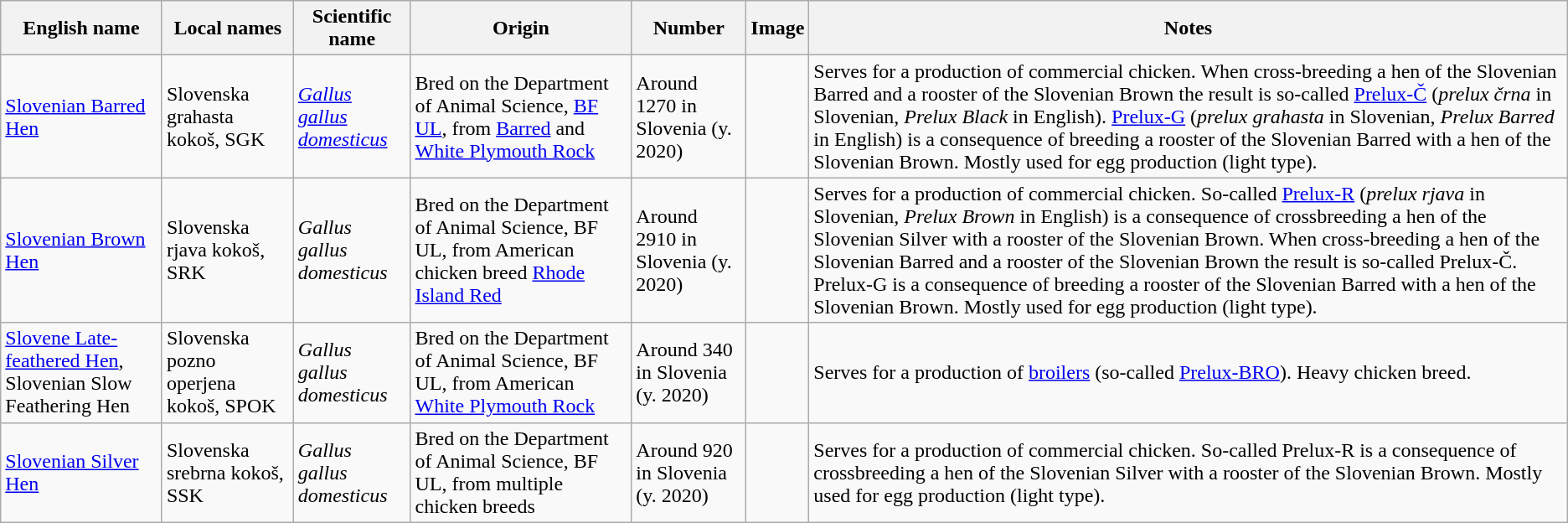<table class="wikitable">
<tr>
<th>English name</th>
<th>Local names</th>
<th>Scientific name</th>
<th>Origin</th>
<th>Number</th>
<th>Image</th>
<th>Notes</th>
</tr>
<tr>
<td><a href='#'>Slovenian Barred Hen</a></td>
<td>Slovenska grahasta kokoš, SGK</td>
<td><em><a href='#'>Gallus gallus domesticus</a></em></td>
<td>Bred on the Department of Animal Science, <a href='#'>BF UL</a>, from <a href='#'>Barred</a> and <a href='#'>White Plymouth Rock</a></td>
<td>Around 1270 in Slovenia (y. 2020)</td>
<td></td>
<td>Serves for a production of commercial chicken. When cross-breeding a hen of the Slovenian Barred and a rooster of the Slovenian Brown the result is so-called <a href='#'>Prelux-Č</a> (<em>prelux črna</em> in Slovenian, <em>Prelux Black</em> in English). <a href='#'>Prelux-G</a> (<em>prelux grahasta</em> in Slovenian, <em>Prelux Barred</em> in English) is a consequence of breeding a rooster of the Slovenian Barred with a hen of the Slovenian Brown. Mostly used for egg production (light type).</td>
</tr>
<tr>
<td><a href='#'>Slovenian Brown Hen</a></td>
<td>Slovenska rjava kokoš, SRK</td>
<td><em>Gallus gallus domesticus</em></td>
<td>Bred on the Department of Animal Science, BF UL, from American chicken breed <a href='#'>Rhode Island Red</a></td>
<td>Around 2910 in Slovenia (y. 2020)</td>
<td></td>
<td>Serves for a production of commercial chicken. So-called <a href='#'>Prelux-R</a> (<em>prelux rjava</em> in Slovenian, <em>Prelux Brown</em> in English) is a consequence of crossbreeding a hen of the Slovenian Silver with a rooster of the Slovenian Brown. When cross-breeding a hen of the Slovenian Barred and a rooster of the Slovenian Brown the result is so-called Prelux-Č. Prelux-G is a consequence of breeding a rooster of the Slovenian Barred with a hen of the Slovenian Brown. Mostly used for egg production (light type).</td>
</tr>
<tr>
<td><a href='#'>Slovene Late-feathered Hen</a>, Slovenian Slow Feathering Hen</td>
<td>Slovenska pozno operjena kokoš, SPOK</td>
<td><em>Gallus gallus domesticus</em></td>
<td>Bred on the Department of Animal Science, BF UL, from American <a href='#'>White Plymouth Rock</a></td>
<td>Around 340 in Slovenia (y. 2020)</td>
<td></td>
<td>Serves for a production of <a href='#'>broilers</a> (so-called <a href='#'>Prelux-BRO</a>). Heavy chicken breed.</td>
</tr>
<tr>
<td><a href='#'>Slovenian Silver Hen</a></td>
<td>Slovenska srebrna kokoš, SSK</td>
<td><em>Gallus gallus domesticus</em></td>
<td>Bred on the Department of Animal Science, BF UL, from multiple chicken breeds</td>
<td>Around 920 in Slovenia (y. 2020)</td>
<td></td>
<td>Serves for a production of commercial chicken. So-called Prelux-R is a consequence of crossbreeding a hen of the Slovenian Silver with a rooster of the Slovenian Brown. Mostly used for egg production (light type).</td>
</tr>
</table>
